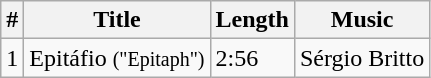<table class="wikitable">
<tr>
<th>#</th>
<th>Title</th>
<th>Length</th>
<th>Music</th>
</tr>
<tr>
<td rowspan="1">1</td>
<td>Epitáfio <small>("Epitaph")</small></td>
<td>2:56</td>
<td>Sérgio Britto</td>
</tr>
</table>
